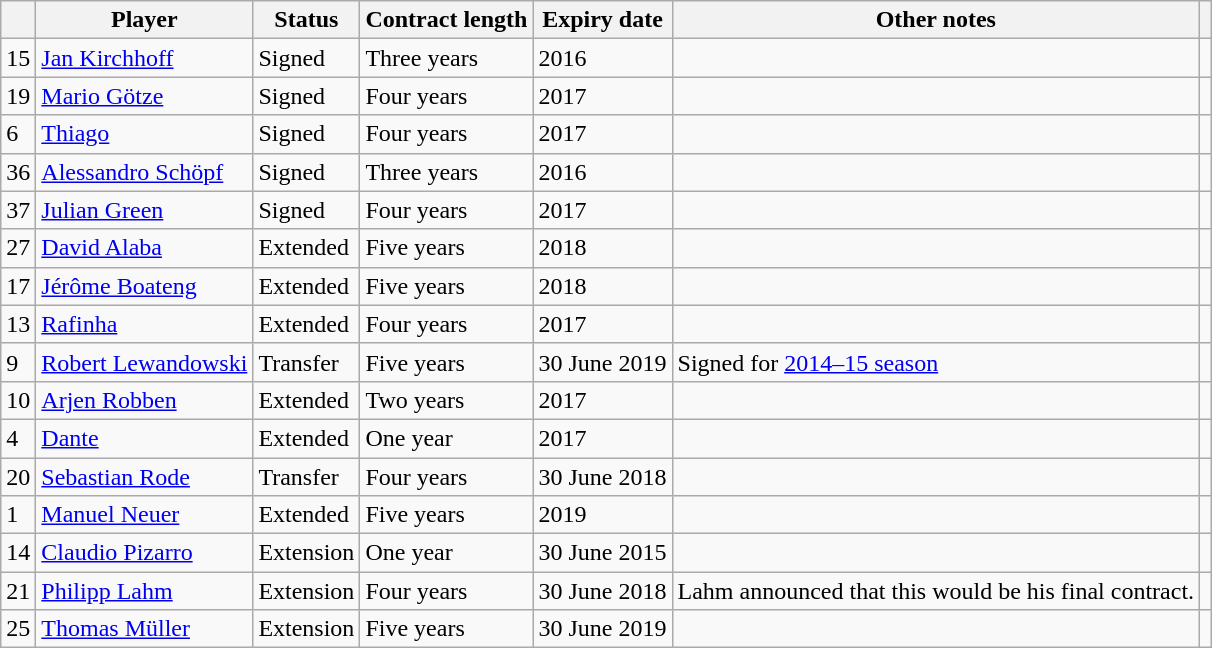<table class="wikitable">
<tr>
<th></th>
<th>Player</th>
<th>Status</th>
<th>Contract length</th>
<th>Expiry date</th>
<th>Other notes</th>
<th></th>
</tr>
<tr>
<td>15</td>
<td><a href='#'>Jan Kirchhoff</a></td>
<td>Signed</td>
<td>Three years</td>
<td>2016</td>
<td></td>
<td></td>
</tr>
<tr>
<td>19</td>
<td><a href='#'>Mario Götze</a></td>
<td>Signed</td>
<td>Four years</td>
<td>2017</td>
<td></td>
<td></td>
</tr>
<tr>
<td>6</td>
<td><a href='#'>Thiago</a></td>
<td>Signed</td>
<td>Four years</td>
<td>2017</td>
<td></td>
<td></td>
</tr>
<tr>
<td>36</td>
<td><a href='#'>Alessandro Schöpf</a></td>
<td>Signed</td>
<td>Three years</td>
<td>2016</td>
<td></td>
<td></td>
</tr>
<tr>
<td>37</td>
<td><a href='#'>Julian Green</a></td>
<td>Signed</td>
<td>Four years</td>
<td>2017</td>
<td></td>
<td></td>
</tr>
<tr>
<td>27</td>
<td><a href='#'>David Alaba</a></td>
<td>Extended</td>
<td>Five years</td>
<td>2018</td>
<td></td>
<td></td>
</tr>
<tr>
<td>17</td>
<td><a href='#'>Jérôme Boateng</a></td>
<td>Extended</td>
<td>Five years</td>
<td>2018</td>
<td></td>
<td></td>
</tr>
<tr>
<td>13</td>
<td><a href='#'>Rafinha</a></td>
<td>Extended</td>
<td>Four years</td>
<td>2017</td>
<td></td>
<td></td>
</tr>
<tr>
<td>9</td>
<td><a href='#'>Robert Lewandowski</a></td>
<td>Transfer</td>
<td>Five years</td>
<td>30 June 2019</td>
<td>Signed for <a href='#'>2014–15 season</a></td>
<td></td>
</tr>
<tr>
<td>10</td>
<td><a href='#'>Arjen Robben</a></td>
<td>Extended</td>
<td>Two years</td>
<td>2017</td>
<td></td>
<td></td>
</tr>
<tr>
<td>4</td>
<td><a href='#'>Dante</a></td>
<td>Extended</td>
<td>One year</td>
<td>2017</td>
<td></td>
<td></td>
</tr>
<tr>
<td>20</td>
<td><a href='#'>Sebastian Rode</a></td>
<td>Transfer</td>
<td>Four years</td>
<td>30 June 2018</td>
<td></td>
<td></td>
</tr>
<tr>
<td>1</td>
<td><a href='#'>Manuel Neuer</a></td>
<td>Extended</td>
<td>Five years</td>
<td>2019</td>
<td></td>
<td></td>
</tr>
<tr>
<td>14</td>
<td><a href='#'>Claudio Pizarro</a></td>
<td>Extension</td>
<td>One year</td>
<td>30 June 2015</td>
<td></td>
<td></td>
</tr>
<tr>
<td>21</td>
<td><a href='#'>Philipp Lahm</a></td>
<td>Extension</td>
<td>Four years</td>
<td>30 June 2018</td>
<td>Lahm announced that this would be his final contract.</td>
<td></td>
</tr>
<tr>
<td>25</td>
<td><a href='#'>Thomas Müller</a></td>
<td>Extension</td>
<td>Five years</td>
<td>30 June 2019</td>
<td></td>
<td></td>
</tr>
</table>
